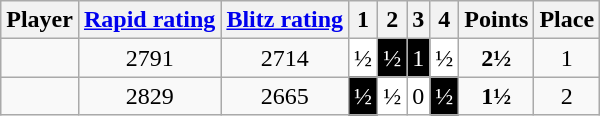<table class="wikitable" style="text-align: center;">
<tr>
<th>Player</th>
<th><a href='#'>Rapid rating</a></th>
<th><a href='#'>Blitz rating</a></th>
<th>1</th>
<th>2</th>
<th>3</th>
<th>4</th>
<th>Points</th>
<th>Place</th>
</tr>
<tr>
<td align=left><strong></strong></td>
<td>2791</td>
<td>2714</td>
<td style="background: white; color: black">½</td>
<td style="background: black; color: white">½</td>
<td style="background: black; color: white">1</td>
<td style="background: white; color: black">½</td>
<td><strong>2½</strong></td>
<td>1</td>
</tr>
<tr>
<td align=left></td>
<td>2829</td>
<td>2665</td>
<td style="background: black; color: white">½</td>
<td style="background: white; color: black">½</td>
<td style="background: white; color: black">0</td>
<td style="background: black; color: white">½</td>
<td><strong>1½</strong></td>
<td>2</td>
</tr>
</table>
